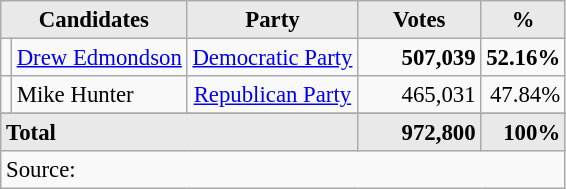<table class=wikitable style="font-size:95%; text-align:right;">
<tr>
<th style="background:#e9e9e9; text-align:center;" colspan="2">Candidates</th>
<th style="background:#e9e9e9; text-align:center;">Party</th>
<th style="background:#e9e9e9; text-align:center;">Votes</th>
<th style="background:#e9e9e9; text-align:center;">%</th>
</tr>
<tr>
<td></td>
<td align=left><a href='#'>Drew Edmondson</a></td>
<td align=center><a href='#'>Democratic Party</a></td>
<td><strong>507,039</strong></td>
<td><strong>52.16%</strong></td>
</tr>
<tr>
<td></td>
<td align=left>Mike Hunter</td>
<td align=center><a href='#'>Republican Party</a></td>
<td>465,031</td>
<td>47.84%</td>
</tr>
<tr>
</tr>
<tr style="background:#e9e9e9;">
<td colspan="3" style="text-align:left; "><strong>Total</strong></td>
<td style="text-align:right; width:75px; "><strong>972,800</strong></td>
<td style="text-align:right; width:30px; "><strong>100%</strong></td>
</tr>
<tr>
<td style="text-align:left;" colspan="6">Source: </td>
</tr>
</table>
